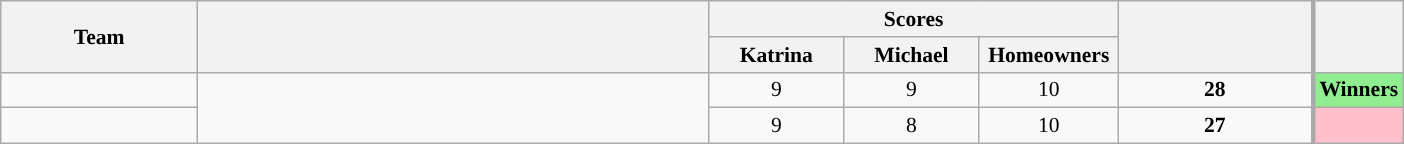<table class="wikitable plainrowheaders" style="text-align:center; font-size:90%; width:65em;">
<tr>
<th rowspan="2">Team</th>
<th rowspan="2" style="width:40%;"></th>
<th colspan="3" style="width:30%;">Scores</th>
<th rowspan="2" style="width:15%;"></th>
<th rowspan="2" style="width:15%; border-left:3px solid #aaa;"></th>
</tr>
<tr>
<th style="width:10%;">Katrina</th>
<th style="width:10%;">Michael</th>
<th style="width:10%;">Homeowners</th>
</tr>
<tr>
<td style="width:15%;"></td>
<td rowspan="2"></td>
<td>9</td>
<td>9</td>
<td>10</td>
<td><strong>28</strong></td>
<td style="border-left:3px solid #aaa;" bgcolor="lightgreen"><strong>Winners</strong></td>
</tr>
<tr>
<td style="width:15%;"></td>
<td>9</td>
<td>8</td>
<td>10</td>
<td><strong>27</strong></td>
<td style="border-left:3px solid #aaa;" bgcolor="pink"></td>
</tr>
</table>
